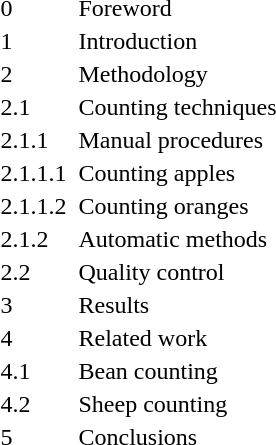<table>
<tr>
<td>0</td>
<td>Foreword</td>
</tr>
<tr>
<td>1</td>
<td>Introduction</td>
</tr>
<tr>
<td>2</td>
<td>Methodology</td>
</tr>
<tr>
<td>2.1</td>
<td>Counting techniques</td>
</tr>
<tr>
<td>2.1.1</td>
<td>Manual procedures</td>
</tr>
<tr>
<td>2.1.1.1 </td>
<td>Counting apples</td>
</tr>
<tr>
<td>2.1.1.2</td>
<td>Counting oranges</td>
</tr>
<tr>
<td>2.1.2</td>
<td>Automatic methods</td>
</tr>
<tr>
<td>2.2</td>
<td>Quality control</td>
</tr>
<tr>
<td>3</td>
<td>Results</td>
</tr>
<tr>
<td>4</td>
<td>Related work</td>
</tr>
<tr>
<td>4.1</td>
<td>Bean counting</td>
</tr>
<tr>
<td>4.2</td>
<td>Sheep counting</td>
</tr>
<tr>
<td>5</td>
<td>Conclusions</td>
</tr>
</table>
